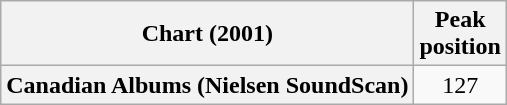<table class="wikitable plainrowheaders" style="text-align:center">
<tr>
<th scope="col">Chart (2001)</th>
<th scope="col">Peak<br>position</th>
</tr>
<tr>
<th scope="row">Canadian Albums (Nielsen SoundScan)</th>
<td>127</td>
</tr>
</table>
